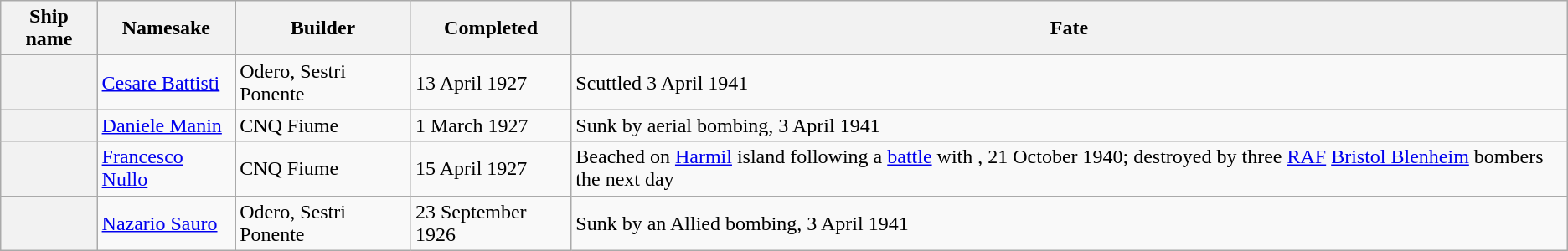<table class="wikitable plainrowheaders">
<tr>
<th scope="col">Ship name</th>
<th scope="col">Namesake</th>
<th scope="col">Builder</th>
<th scope="col">Completed</th>
<th scope="col">Fate</th>
</tr>
<tr>
<th scope="row"></th>
<td><a href='#'>Cesare Battisti</a></td>
<td>Odero, Sestri Ponente</td>
<td>13 April 1927</td>
<td>Scuttled 3 April 1941</td>
</tr>
<tr>
<th scope="row"></th>
<td><a href='#'>Daniele Manin</a></td>
<td>CNQ Fiume</td>
<td>1 March 1927</td>
<td>Sunk by aerial bombing, 3 April 1941</td>
</tr>
<tr>
<th scope="row"></th>
<td><a href='#'>Francesco Nullo</a></td>
<td>CNQ Fiume</td>
<td>15 April 1927</td>
<td>Beached on <a href='#'>Harmil</a> island following a <a href='#'>battle</a> with , 21 October 1940; destroyed by three <a href='#'>RAF</a> <a href='#'>Bristol Blenheim</a> bombers the next day</td>
</tr>
<tr>
<th scope="row"></th>
<td><a href='#'>Nazario Sauro</a></td>
<td>Odero, Sestri Ponente</td>
<td>23 September 1926</td>
<td>Sunk by an Allied bombing, 3 April 1941</td>
</tr>
</table>
